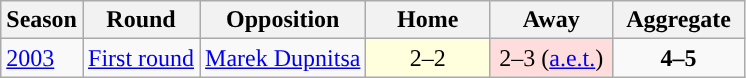<table class="wikitable">
<tr>
<th>Season</th>
<th>Round</th>
<th>Opposition</th>
<th width=75>Home</th>
<th width=75>Away</th>
<th width=80>Aggregate</th>
</tr>
<tr>
<td><a href='#'>2003</a></td>
<td><a href='#'>First round</a></td>
<td> <a href='#'>Marek Dupnitsa</a></td>
<td style="text-align:center; background:#ffd;">2–2</td>
<td style="text-align:center; background:#fdd;">2–3 (<a href='#'>a.e.t.</a>)</td>
<td style="text-align:center;"><strong>4–5</strong></td>
</tr>
</table>
